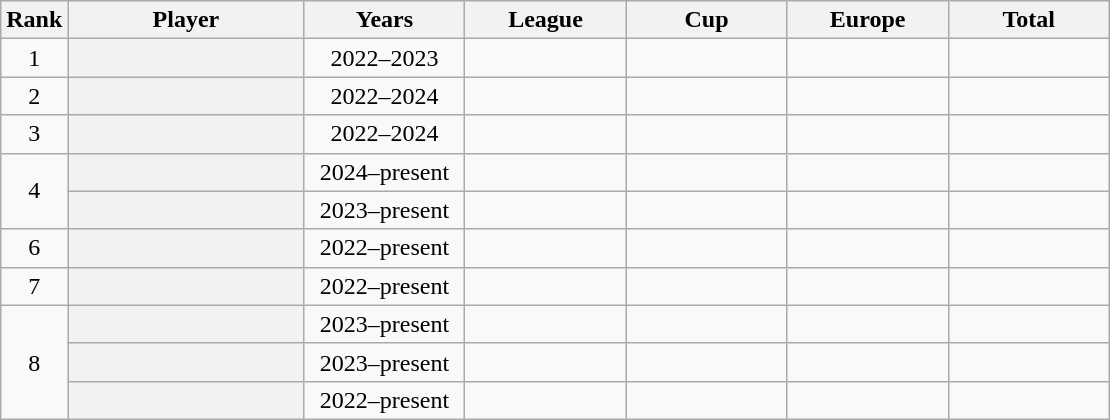<table class="wikitable plainrowheaders sortable" style="text-align: center;">
<tr>
<th scope=col>Rank</th>
<th scope=col width="150px">Player</th>
<th scope=col width="100px">Years</th>
<th scope=col width="100px">League</th>
<th scope=col width="100px">Cup</th>
<th scope=col width="100px">Europe</th>
<th scope=col width="100px">Total</th>
</tr>
<tr>
<td>1</td>
<th scope=row> </th>
<td>2022–2023</td>
<td></td>
<td></td>
<td></td>
<td></td>
</tr>
<tr>
<td>2</td>
<th scope=row> </th>
<td>2022–2024</td>
<td></td>
<td></td>
<td></td>
<td></td>
</tr>
<tr>
<td>3</td>
<th scope=row> </th>
<td>2022–2024</td>
<td></td>
<td></td>
<td></td>
<td></td>
</tr>
<tr>
<td rowspan=2>4</td>
<th scope=row> <strong></strong></th>
<td>2024–present</td>
<td></td>
<td></td>
<td></td>
<td></td>
</tr>
<tr>
<th scope=row> <strong></strong></th>
<td>2023–present</td>
<td></td>
<td></td>
<td></td>
<td></td>
</tr>
<tr>
<td>6</td>
<th scope=row> <strong></strong></th>
<td>2022–present</td>
<td></td>
<td></td>
<td></td>
<td></td>
</tr>
<tr>
<td>7</td>
<th scope=row> <strong></strong></th>
<td>2022–present</td>
<td></td>
<td></td>
<td></td>
<td></td>
</tr>
<tr>
<td rowspan=3>8</td>
<th scope=row> <strong></strong></th>
<td>2023–present</td>
<td></td>
<td></td>
<td></td>
<td></td>
</tr>
<tr>
<th scope=row> <strong></strong></th>
<td>2023–present</td>
<td></td>
<td></td>
<td></td>
<td></td>
</tr>
<tr>
<th scope=row> <strong></strong></th>
<td>2022–present</td>
<td></td>
<td></td>
<td></td>
<td></td>
</tr>
</table>
